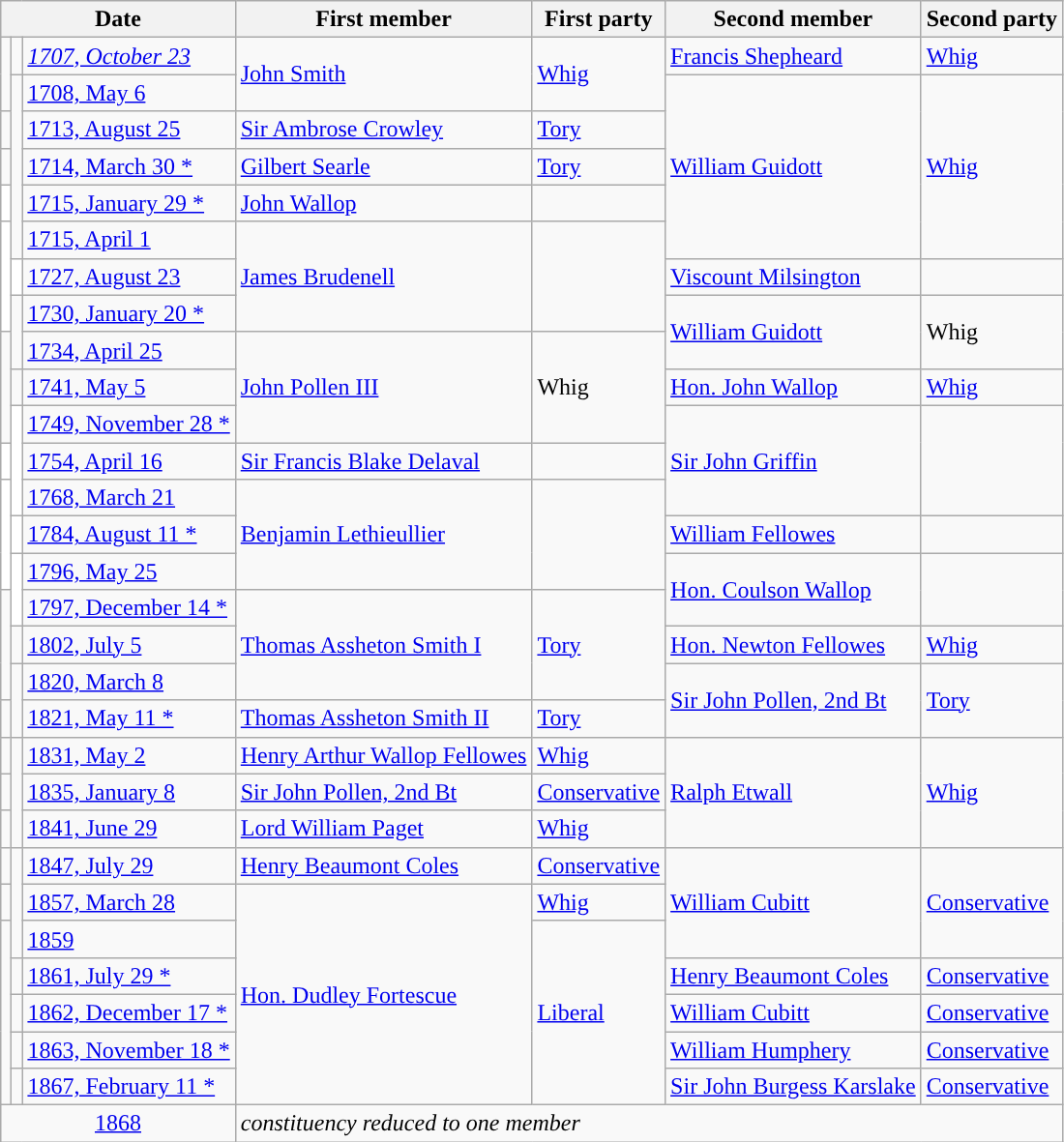<table class="wikitable">
<tr>
<th colspan="3">Date</th>
<th>First member</th>
<th>First party</th>
<th>Second member</th>
<th>Second party</th>
</tr>
<tr>
<td rowspan="2" style="color:inherit;background-color: "></td>
<td style="color:inherit;background-color: "></td>
<td><a href='#'><em>1707, October 23</em></a></td>
<td rowspan="2"><a href='#'>John Smith</a> </td>
<td rowspan="2"><a href='#'>Whig</a></td>
<td><a href='#'>Francis Shepheard</a> </td>
<td><a href='#'>Whig</a></td>
</tr>
<tr>
<td rowspan="5" style="color:inherit;background-color: "></td>
<td><a href='#'>1708, May 6</a></td>
<td rowspan="5"><a href='#'>William Guidott</a> </td>
<td rowspan="5"><a href='#'>Whig</a></td>
</tr>
<tr>
<td style="color:inherit;background-color: "></td>
<td><a href='#'>1713, August 25</a></td>
<td><a href='#'>Sir Ambrose Crowley</a> </td>
<td><a href='#'>Tory</a></td>
</tr>
<tr>
<td style="color:inherit;background-color: "></td>
<td><a href='#'>1714, March 30 *</a></td>
<td><a href='#'>Gilbert Searle</a> </td>
<td><a href='#'>Tory</a></td>
</tr>
<tr>
<td style="color:inherit;background-color: white"></td>
<td><a href='#'>1715, January 29 *</a></td>
<td><a href='#'>John Wallop</a> </td>
<td></td>
</tr>
<tr>
<td rowspan="3" style="color:inherit;background-color: white"></td>
<td><a href='#'>1715, April 1</a></td>
<td rowspan="3"><a href='#'>James Brudenell</a> </td>
<td rowspan="3"></td>
</tr>
<tr>
<td style="color:inherit;background-color: white"></td>
<td><a href='#'>1727, August 23</a></td>
<td><a href='#'>Viscount Milsington</a> </td>
<td></td>
</tr>
<tr>
<td rowspan="2" style="color:inherit;background-color: "></td>
<td><a href='#'>1730, January 20 *</a></td>
<td rowspan="2"><a href='#'>William Guidott</a> </td>
<td rowspan="2">Whig</td>
</tr>
<tr>
<td rowspan="3" style="color:inherit;background-color: "></td>
<td><a href='#'>1734, April 25</a></td>
<td rowspan="3"><a href='#'>John Pollen III</a> </td>
<td rowspan="3">Whig</td>
</tr>
<tr>
<td style="color:inherit;background-color: "></td>
<td><a href='#'>1741, May 5</a></td>
<td><a href='#'>Hon. John Wallop</a> </td>
<td><a href='#'>Whig</a></td>
</tr>
<tr>
<td rowspan="3" style="color:inherit;background-color: white"></td>
<td><a href='#'>1749, November 28 *</a></td>
<td rowspan="3"><a href='#'>Sir John Griffin</a> </td>
<td rowspan="3"></td>
</tr>
<tr>
<td style="color:inherit;background-color: white"></td>
<td><a href='#'>1754, April 16</a></td>
<td><a href='#'>Sir Francis Blake Delaval</a> </td>
<td></td>
</tr>
<tr>
<td rowspan="3" style="color:inherit;background-color: white"></td>
<td><a href='#'>1768, March 21</a></td>
<td rowspan="3"><a href='#'>Benjamin Lethieullier</a> </td>
<td rowspan="3"></td>
</tr>
<tr>
<td style="color:inherit;background-color: white"></td>
<td><a href='#'>1784, August 11 *</a></td>
<td><a href='#'>William Fellowes</a> </td>
<td></td>
</tr>
<tr>
<td rowspan="2" style="color:inherit;background-color: white"></td>
<td><a href='#'>1796, May 25</a></td>
<td rowspan="2"><a href='#'>Hon. Coulson Wallop</a> </td>
<td rowspan="2"></td>
</tr>
<tr>
<td rowspan="3" style="color:inherit;background-color: "></td>
<td><a href='#'>1797, December 14 *</a></td>
<td rowspan="3"><a href='#'>Thomas Assheton Smith I</a> </td>
<td rowspan="3"><a href='#'>Tory</a></td>
</tr>
<tr>
<td style="color:inherit;background-color: "></td>
<td><a href='#'>1802, July 5</a></td>
<td><a href='#'>Hon. Newton Fellowes</a> </td>
<td><a href='#'>Whig</a></td>
</tr>
<tr>
<td rowspan="2" style="color:inherit;background-color: "></td>
<td><a href='#'>1820, March 8</a></td>
<td rowspan="2"><a href='#'>Sir John Pollen, 2nd Bt</a> </td>
<td rowspan="2"><a href='#'>Tory</a></td>
</tr>
<tr>
<td style="color:inherit;background-color: "></td>
<td><a href='#'>1821, May 11 *</a></td>
<td><a href='#'>Thomas Assheton Smith II</a> </td>
<td><a href='#'>Tory</a></td>
</tr>
<tr>
<td style="color:inherit;background-color: "></td>
<td rowspan="3" style="color:inherit;background-color: "></td>
<td><a href='#'>1831, May 2</a></td>
<td><a href='#'>Henry Arthur Wallop Fellowes</a> </td>
<td><a href='#'>Whig</a></td>
<td rowspan="3"><a href='#'>Ralph Etwall</a> </td>
<td rowspan="3"><a href='#'>Whig</a></td>
</tr>
<tr>
<td style="color:inherit;background-color: "></td>
<td><a href='#'>1835, January 8</a></td>
<td><a href='#'>Sir John Pollen, 2nd Bt</a></td>
<td><a href='#'>Conservative</a></td>
</tr>
<tr>
<td style="color:inherit;background-color: "></td>
<td><a href='#'>1841, June 29</a></td>
<td><a href='#'>Lord William Paget</a> </td>
<td><a href='#'>Whig</a></td>
</tr>
<tr>
<td style="color:inherit;background-color: "></td>
<td rowspan="3" style="color:inherit;background-color: "></td>
<td><a href='#'>1847, July 29</a></td>
<td><a href='#'>Henry Beaumont Coles</a> </td>
<td><a href='#'>Conservative</a></td>
<td rowspan="3"><a href='#'>William Cubitt</a> </td>
<td rowspan="3"><a href='#'>Conservative</a></td>
</tr>
<tr>
<td rowspan="1" style="color:inherit;background-color: "></td>
<td><a href='#'>1857, March 28</a></td>
<td rowspan="6"><a href='#'>Hon. Dudley Fortescue</a> </td>
<td rowspan="1"><a href='#'>Whig</a></td>
</tr>
<tr>
<td rowspan="5" style="color:inherit;background-color: "></td>
<td><a href='#'>1859</a></td>
<td rowspan="5"><a href='#'>Liberal</a></td>
</tr>
<tr>
<td style="color:inherit;background-color: "></td>
<td><a href='#'>1861, July 29 *</a></td>
<td><a href='#'>Henry Beaumont Coles</a> </td>
<td><a href='#'>Conservative</a></td>
</tr>
<tr>
<td style="color:inherit;background-color: "></td>
<td><a href='#'>1862, December 17 *</a></td>
<td><a href='#'>William Cubitt</a> </td>
<td><a href='#'>Conservative</a></td>
</tr>
<tr>
<td style="color:inherit;background-color: "></td>
<td><a href='#'>1863, November 18 *</a></td>
<td><a href='#'>William Humphery</a> </td>
<td><a href='#'>Conservative</a></td>
</tr>
<tr>
<td style="color:inherit;background-color: "></td>
<td><a href='#'>1867, February 11 *</a></td>
<td><a href='#'>Sir John Burgess Karslake</a> </td>
<td><a href='#'>Conservative</a></td>
</tr>
<tr>
<td colspan="3" align="center"><a href='#'>1868</a></td>
<td colspan="4"><em>constituency reduced to one member</em></td>
</tr>
</table>
